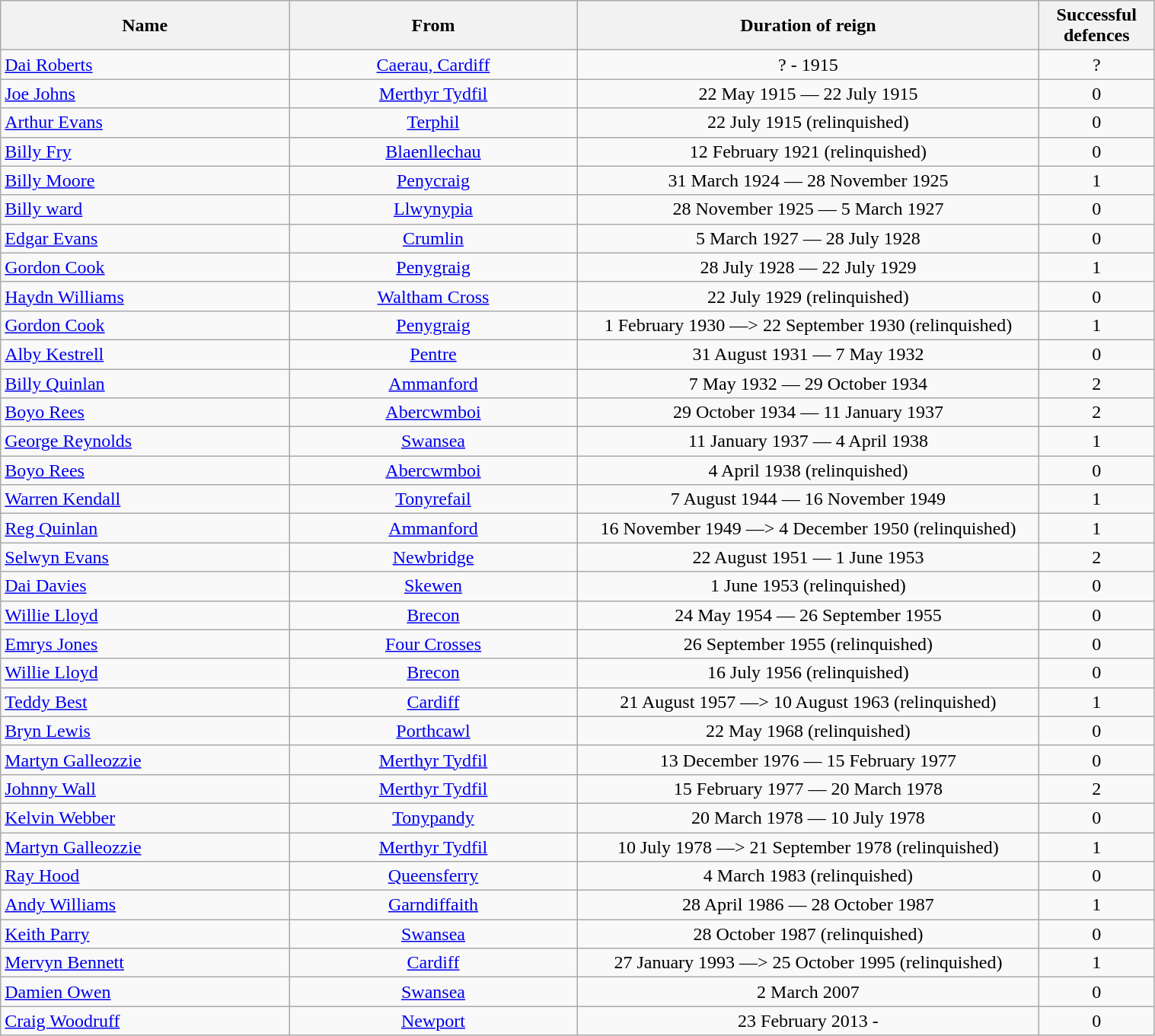<table class="wikitable" style="width:80%;">
<tr>
<th style="width:25%;">Name</th>
<th style="width:25%;">From</th>
<th style="width:40%;">Duration of reign</th>
<th style="width:10%;">Successful defences</th>
</tr>
<tr align=center>
<td align=left><a href='#'>Dai Roberts</a></td>
<td><a href='#'>Caerau, Cardiff</a></td>
<td>? - 1915</td>
<td>?</td>
</tr>
<tr align=center>
<td align=left><a href='#'>Joe Johns</a></td>
<td><a href='#'>Merthyr Tydfil</a></td>
<td>22 May 1915 — 22 July 1915</td>
<td>0</td>
</tr>
<tr align=center>
<td align=left><a href='#'>Arthur Evans</a></td>
<td><a href='#'>Terphil</a></td>
<td>22 July 1915 (relinquished)</td>
<td>0</td>
</tr>
<tr align=center>
<td align=left><a href='#'>Billy Fry</a></td>
<td><a href='#'>Blaenllechau</a></td>
<td>12 February 1921 (relinquished)</td>
<td>0</td>
</tr>
<tr align=center>
<td align=left><a href='#'>Billy Moore</a></td>
<td><a href='#'>Penycraig</a></td>
<td>31 March 1924 — 28 November 1925</td>
<td>1</td>
</tr>
<tr align=center>
<td align=left><a href='#'>Billy ward</a></td>
<td><a href='#'>Llwynypia</a></td>
<td>28 November 1925 — 5 March 1927</td>
<td>0</td>
</tr>
<tr align=center>
<td align=left><a href='#'>Edgar Evans</a></td>
<td><a href='#'>Crumlin</a></td>
<td>5 March 1927 — 28 July 1928</td>
<td>0</td>
</tr>
<tr align=center>
<td align=left><a href='#'>Gordon Cook</a></td>
<td><a href='#'>Penygraig</a></td>
<td>28 July 1928 — 22 July 1929</td>
<td>1</td>
</tr>
<tr align=center>
<td align=left><a href='#'>Haydn Williams</a></td>
<td><a href='#'>Waltham Cross</a></td>
<td>22 July 1929 (relinquished)</td>
<td>0</td>
</tr>
<tr align=center>
<td align=left><a href='#'>Gordon Cook</a></td>
<td><a href='#'>Penygraig</a></td>
<td>1 February 1930 —> 22 September 1930 (relinquished)</td>
<td>1</td>
</tr>
<tr align=center>
<td align=left><a href='#'>Alby Kestrell</a></td>
<td><a href='#'>Pentre</a></td>
<td>31 August 1931 — 7 May 1932</td>
<td>0</td>
</tr>
<tr align=center>
<td align=left><a href='#'>Billy Quinlan</a></td>
<td><a href='#'>Ammanford</a></td>
<td>7 May 1932 — 29 October 1934</td>
<td>2</td>
</tr>
<tr align=center>
<td align=left><a href='#'>Boyo Rees</a></td>
<td><a href='#'>Abercwmboi</a></td>
<td>29 October 1934 — 11 January 1937</td>
<td>2</td>
</tr>
<tr align=center>
<td align=left><a href='#'>George Reynolds</a></td>
<td><a href='#'>Swansea</a></td>
<td>11 January 1937 — 4 April 1938</td>
<td>1</td>
</tr>
<tr align=center>
<td align=left><a href='#'>Boyo Rees</a></td>
<td><a href='#'>Abercwmboi</a></td>
<td>4 April 1938 (relinquished)</td>
<td>0</td>
</tr>
<tr align=center>
<td align=left><a href='#'>Warren Kendall</a></td>
<td><a href='#'>Tonyrefail</a></td>
<td>7 August 1944 — 16 November 1949</td>
<td>1</td>
</tr>
<tr align=center>
<td align=left><a href='#'>Reg Quinlan</a></td>
<td><a href='#'>Ammanford</a></td>
<td>16 November 1949 —> 4 December 1950 (relinquished)</td>
<td>1</td>
</tr>
<tr align=center>
<td align=left><a href='#'>Selwyn Evans</a></td>
<td><a href='#'>Newbridge</a></td>
<td>22 August 1951 — 1 June 1953</td>
<td>2</td>
</tr>
<tr align=center>
<td align=left><a href='#'>Dai Davies</a></td>
<td><a href='#'>Skewen</a></td>
<td>1 June 1953 (relinquished)</td>
<td>0</td>
</tr>
<tr align=center>
<td align=left><a href='#'>Willie Lloyd</a></td>
<td><a href='#'>Brecon</a></td>
<td>24 May 1954 — 26 September 1955</td>
<td>0</td>
</tr>
<tr align=center>
<td align=left><a href='#'>Emrys Jones</a></td>
<td><a href='#'>Four Crosses</a></td>
<td>26 September 1955 (relinquished)</td>
<td>0</td>
</tr>
<tr align=center>
<td align=left><a href='#'>Willie Lloyd</a></td>
<td><a href='#'>Brecon</a></td>
<td>16 July 1956 (relinquished)</td>
<td>0</td>
</tr>
<tr align=center>
<td align=left><a href='#'>Teddy Best</a></td>
<td><a href='#'>Cardiff</a></td>
<td>21 August 1957 —> 10 August 1963 (relinquished)</td>
<td>1</td>
</tr>
<tr align=center>
<td align=left><a href='#'>Bryn Lewis</a></td>
<td><a href='#'>Porthcawl</a></td>
<td>22 May 1968 (relinquished)</td>
<td>0</td>
</tr>
<tr align=center>
<td align=left><a href='#'>Martyn Galleozzie</a></td>
<td><a href='#'>Merthyr Tydfil</a></td>
<td>13 December 1976 — 15 February 1977</td>
<td>0</td>
</tr>
<tr align=center>
<td align=left><a href='#'>Johnny Wall</a></td>
<td><a href='#'>Merthyr Tydfil</a></td>
<td>15 February 1977 — 20 March 1978</td>
<td>2</td>
</tr>
<tr align=center>
<td align=left><a href='#'>Kelvin Webber</a></td>
<td><a href='#'>Tonypandy</a></td>
<td>20 March 1978 — 10 July 1978</td>
<td>0</td>
</tr>
<tr align=center>
<td align=left><a href='#'>Martyn Galleozzie</a></td>
<td><a href='#'>Merthyr Tydfil</a></td>
<td>10 July 1978 —> 21 September 1978 (relinquished)</td>
<td>1</td>
</tr>
<tr align=center>
<td align=left><a href='#'>Ray Hood</a></td>
<td><a href='#'>Queensferry</a></td>
<td>4 March 1983 (relinquished)</td>
<td>0</td>
</tr>
<tr align=center>
<td align=left><a href='#'>Andy Williams</a></td>
<td><a href='#'>Garndiffaith</a></td>
<td>28 April 1986 — 28 October 1987</td>
<td>1</td>
</tr>
<tr align=center>
<td align=left><a href='#'>Keith Parry</a></td>
<td><a href='#'>Swansea</a></td>
<td>28 October 1987 (relinquished)</td>
<td>0</td>
</tr>
<tr align=center>
<td align=left><a href='#'>Mervyn Bennett</a></td>
<td><a href='#'>Cardiff</a></td>
<td>27 January 1993 —> 25 October 1995 (relinquished)</td>
<td>1</td>
</tr>
<tr align=center>
<td align=left><a href='#'>Damien Owen</a></td>
<td><a href='#'>Swansea</a></td>
<td>2 March 2007</td>
<td>0</td>
</tr>
<tr align=center>
<td align=left><a href='#'>Craig Woodruff</a></td>
<td><a href='#'>Newport</a></td>
<td>23 February 2013 -</td>
<td>0</td>
</tr>
</table>
